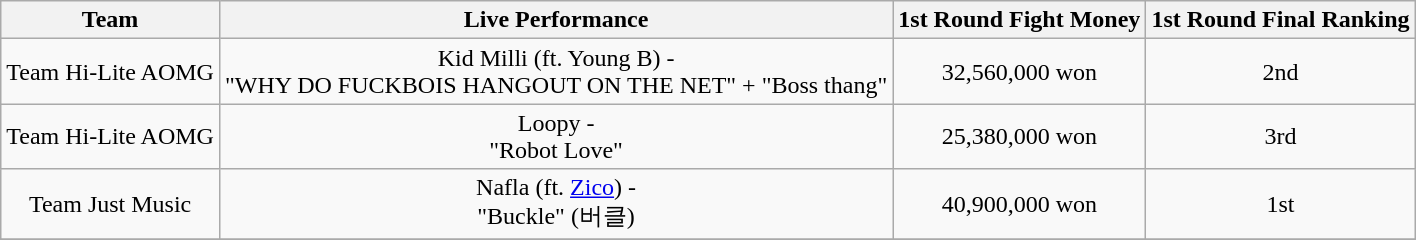<table class="wikitable" style="text-align:center" border="2">
<tr>
<th>Team</th>
<th>Live Performance</th>
<th>1st Round Fight Money</th>
<th>1st Round Final Ranking</th>
</tr>
<tr>
<td>Team Hi-Lite AOMG</td>
<td>Kid Milli (ft. Young B) -<br> "WHY DO FUCKBOIS HANGOUT ON THE NET" + "Boss thang"</td>
<td>32,560,000 won</td>
<td>2nd</td>
</tr>
<tr>
<td>Team Hi-Lite AOMG</td>
<td>Loopy -<br> "Robot Love"</td>
<td>25,380,000 won</td>
<td>3rd</td>
</tr>
<tr>
<td>Team Just Music</td>
<td>Nafla (ft. <a href='#'>Zico</a>) -<br> "Buckle" (버클)</td>
<td>40,900,000 won</td>
<td>1st</td>
</tr>
<tr>
</tr>
</table>
